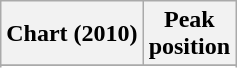<table class="wikitable sortable plainrowheaders" style="text-align:center">
<tr>
<th scope="col">Chart (2010)</th>
<th scope="col">Peak<br>position</th>
</tr>
<tr>
</tr>
<tr>
</tr>
<tr>
</tr>
</table>
